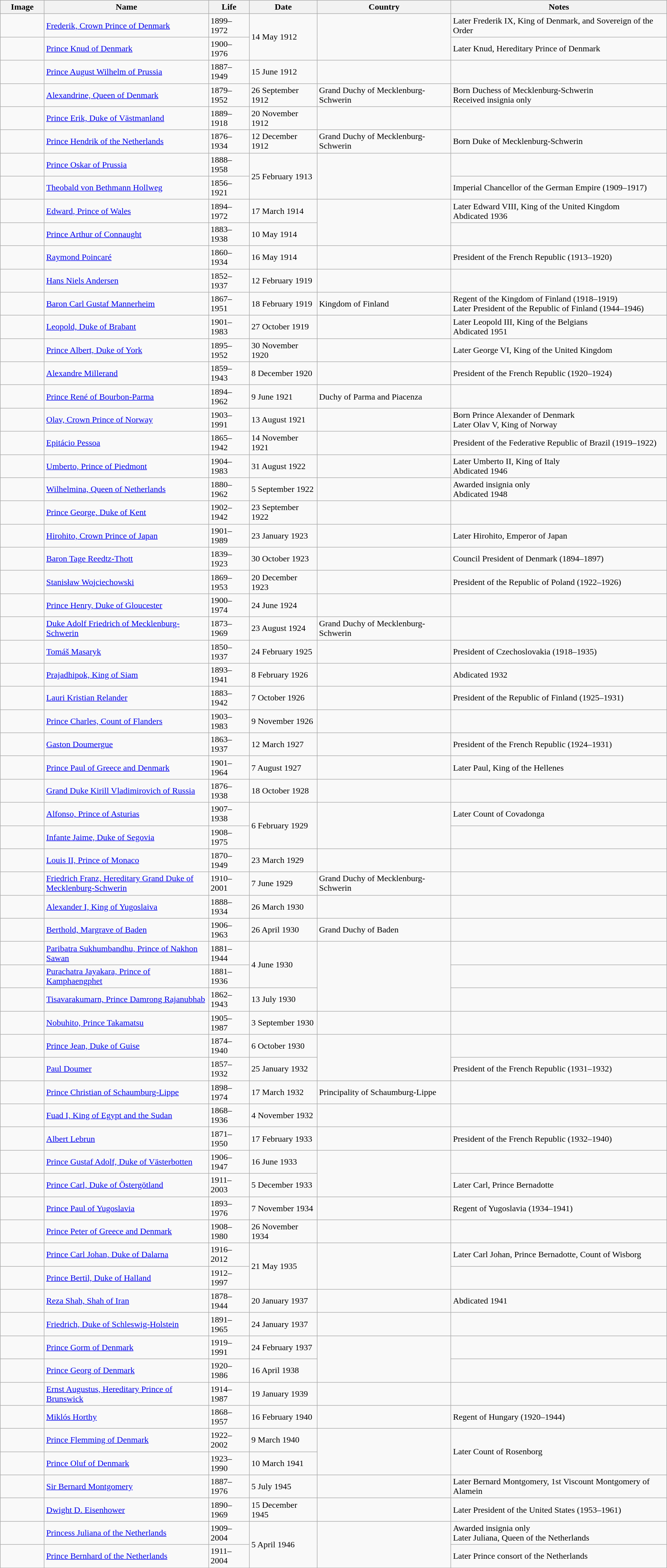<table class="wikitable">
<tr>
<th style="width: 75px;">Image</th>
<th style="width: 300px;">Name</th>
<th>Life</th>
<th>Date</th>
<th>Country</th>
<th>Notes</th>
</tr>
<tr>
<td></td>
<td><a href='#'>Frederik, Crown Prince of Denmark</a></td>
<td>1899–1972</td>
<td rowspan="2">14 May 1912</td>
<td rowspan="2"></td>
<td>Later Frederik IX, King of Denmark, and Sovereign of the Order</td>
</tr>
<tr>
<td></td>
<td><a href='#'>Prince Knud of Denmark</a></td>
<td>1900–1976</td>
<td>Later Knud, Hereditary Prince of Denmark</td>
</tr>
<tr>
<td></td>
<td><a href='#'>Prince August Wilhelm of Prussia</a></td>
<td>1887–1949</td>
<td>15 June 1912</td>
<td></td>
<td></td>
</tr>
<tr>
<td rowspan="2"></td>
<td rowspan="2"><a href='#'>Alexandrine, Queen of Denmark</a></td>
<td rowspan="2">1879–1952</td>
<td rowspan="2">26 September 1912</td>
<td> Grand Duchy of Mecklenburg-Schwerin</td>
<td rowspan="2">Born Duchess of Mecklenburg-Schwerin<br>Received insignia only</td>
</tr>
<tr>
<td rowspan="2"></td>
</tr>
<tr>
<td></td>
<td><a href='#'>Prince Erik, Duke of Västmanland</a></td>
<td>1889–1918</td>
<td>20 November 1912</td>
<td></td>
</tr>
<tr>
<td></td>
<td><a href='#'>Prince Hendrik of the Netherlands</a></td>
<td>1876–1934</td>
<td>12 December 1912</td>
<td> Grand Duchy of Mecklenburg-Schwerin<br></td>
<td>Born Duke of Mecklenburg-Schwerin</td>
</tr>
<tr>
<td></td>
<td><a href='#'>Prince Oskar of Prussia</a></td>
<td>1888–1958</td>
<td rowspan="2">25 February 1913</td>
<td rowspan="2"></td>
<td></td>
</tr>
<tr>
<td></td>
<td><a href='#'>Theobald von Bethmann Hollweg</a></td>
<td>1856–1921</td>
<td>Imperial Chancellor of the German Empire (1909–1917)</td>
</tr>
<tr>
<td></td>
<td><a href='#'>Edward, Prince of Wales</a></td>
<td>1894–1972</td>
<td>17 March 1914</td>
<td rowspan="2"></td>
<td>Later Edward VIII, King of the United Kingdom<br>Abdicated 1936</td>
</tr>
<tr>
<td></td>
<td><a href='#'>Prince Arthur of Connaught</a></td>
<td>1883–1938</td>
<td>10 May 1914</td>
<td></td>
</tr>
<tr>
<td></td>
<td><a href='#'>Raymond Poincaré</a></td>
<td>1860–1934</td>
<td>16 May 1914</td>
<td></td>
<td>President of the French Republic (1913–1920)</td>
</tr>
<tr>
<td></td>
<td><a href='#'>Hans Niels Andersen</a></td>
<td>1852–1937</td>
<td>12 February 1919</td>
<td></td>
<td></td>
</tr>
<tr>
<td></td>
<td><a href='#'>Baron Carl Gustaf Mannerheim</a></td>
<td>1867–1951</td>
<td>18 February 1919</td>
<td> Kingdom of Finland</td>
<td>Regent of the Kingdom of Finland (1918–1919)<br>Later President of the Republic of Finland (1944–1946)</td>
</tr>
<tr>
<td></td>
<td><a href='#'>Leopold, Duke of Brabant</a></td>
<td>1901–1983</td>
<td>27 October 1919</td>
<td></td>
<td>Later Leopold III, King of the Belgians<br>Abdicated 1951</td>
</tr>
<tr>
<td></td>
<td><a href='#'>Prince Albert, Duke of York</a></td>
<td>1895–1952</td>
<td>30 November 1920</td>
<td></td>
<td>Later George VI, King of the United Kingdom</td>
</tr>
<tr>
<td></td>
<td><a href='#'>Alexandre Millerand</a></td>
<td>1859–1943</td>
<td>8 December 1920</td>
<td></td>
<td>President of the French Republic (1920–1924)</td>
</tr>
<tr>
<td></td>
<td><a href='#'>Prince René of Bourbon-Parma</a></td>
<td>1894–1962</td>
<td>9 June 1921</td>
<td> Duchy of Parma and Piacenza</td>
<td></td>
</tr>
<tr>
<td></td>
<td><a href='#'>Olav, Crown Prince of Norway</a></td>
<td>1903–1991</td>
<td>13 August 1921</td>
<td></td>
<td>Born Prince Alexander of Denmark<br>Later Olav V, King of Norway</td>
</tr>
<tr>
<td></td>
<td><a href='#'>Epitácio Pessoa</a></td>
<td>1865–1942</td>
<td>14 November 1921</td>
<td></td>
<td>President of the Federative Republic of Brazil (1919–1922)</td>
</tr>
<tr>
<td></td>
<td><a href='#'>Umberto, Prince of Piedmont</a></td>
<td>1904–1983</td>
<td>31 August 1922</td>
<td></td>
<td>Later Umberto II, King of Italy<br>Abdicated 1946</td>
</tr>
<tr>
<td></td>
<td><a href='#'>Wilhelmina, Queen of Netherlands</a></td>
<td>1880–1962</td>
<td>5 September 1922</td>
<td></td>
<td>Awarded insignia only<br>Abdicated 1948</td>
</tr>
<tr>
<td></td>
<td><a href='#'>Prince George, Duke of Kent</a></td>
<td>1902–1942</td>
<td>23 September 1922</td>
<td></td>
<td></td>
</tr>
<tr>
<td></td>
<td><a href='#'>Hirohito, Crown Prince of Japan</a></td>
<td>1901–1989</td>
<td>23 January 1923</td>
<td></td>
<td>Later Hirohito, Emperor of Japan</td>
</tr>
<tr>
<td></td>
<td><a href='#'>Baron Tage Reedtz-Thott</a></td>
<td>1839–1923</td>
<td>30 October 1923</td>
<td></td>
<td>Council President of Denmark (1894–1897)</td>
</tr>
<tr>
<td></td>
<td><a href='#'>Stanisław Wojciechowski</a></td>
<td>1869–1953</td>
<td>20 December 1923</td>
<td></td>
<td>President of the Republic of Poland (1922–1926)</td>
</tr>
<tr>
<td></td>
<td><a href='#'>Prince Henry, Duke of Gloucester</a></td>
<td>1900–1974</td>
<td>24 June 1924</td>
<td></td>
<td></td>
</tr>
<tr>
<td></td>
<td><a href='#'>Duke Adolf Friedrich of Mecklenburg-Schwerin</a></td>
<td>1873–1969</td>
<td>23 August 1924</td>
<td> Grand Duchy of Mecklenburg-Schwerin</td>
<td></td>
</tr>
<tr>
<td></td>
<td><a href='#'>Tomáš Masaryk</a></td>
<td>1850–1937</td>
<td>24 February 1925</td>
<td></td>
<td>President of Czechoslovakia (1918–1935)</td>
</tr>
<tr>
<td></td>
<td><a href='#'>Prajadhipok, King of Siam</a></td>
<td>1893–1941</td>
<td>8 February 1926</td>
<td></td>
<td>Abdicated 1932</td>
</tr>
<tr>
<td></td>
<td><a href='#'>Lauri Kristian Relander</a></td>
<td>1883–1942</td>
<td>7 October 1926</td>
<td></td>
<td>President of the Republic of Finland (1925–1931)</td>
</tr>
<tr>
<td></td>
<td><a href='#'>Prince Charles, Count of Flanders</a></td>
<td>1903–1983</td>
<td>9 November 1926</td>
<td></td>
<td></td>
</tr>
<tr>
<td></td>
<td><a href='#'>Gaston Doumergue</a></td>
<td>1863–1937</td>
<td>12 March 1927</td>
<td></td>
<td>President of the French Republic (1924–1931)</td>
</tr>
<tr>
<td></td>
<td><a href='#'>Prince Paul of Greece and Denmark</a></td>
<td>1901–1964</td>
<td>7 August 1927</td>
<td></td>
<td>Later Paul, King of the Hellenes</td>
</tr>
<tr>
<td></td>
<td><a href='#'>Grand Duke Kirill Vladimirovich of Russia</a></td>
<td>1876–1938</td>
<td>18 October 1928</td>
<td></td>
<td></td>
</tr>
<tr>
<td></td>
<td><a href='#'>Alfonso, Prince of Asturias</a></td>
<td>1907–1938</td>
<td rowspan="2">6 February 1929</td>
<td rowspan="2"></td>
<td>Later Count of Covadonga</td>
</tr>
<tr>
<td></td>
<td><a href='#'>Infante Jaime, Duke of Segovia</a></td>
<td>1908–1975</td>
<td></td>
</tr>
<tr>
<td></td>
<td><a href='#'>Louis II, Prince of Monaco</a></td>
<td>1870–1949</td>
<td>23 March 1929</td>
<td></td>
<td></td>
</tr>
<tr>
<td></td>
<td><a href='#'>Friedrich Franz, Hereditary Grand Duke of Mecklenburg-Schwerin</a></td>
<td>1910–2001</td>
<td>7 June 1929</td>
<td> Grand Duchy of Mecklenburg-Schwerin</td>
<td></td>
</tr>
<tr>
<td></td>
<td><a href='#'>Alexander I, King of Yugoslaiva</a></td>
<td>1888–1934</td>
<td>26 March 1930</td>
<td></td>
<td></td>
</tr>
<tr>
<td></td>
<td><a href='#'>Berthold, Margrave of Baden</a></td>
<td>1906–1963</td>
<td>26 April 1930</td>
<td> Grand Duchy of Baden</td>
<td></td>
</tr>
<tr>
<td></td>
<td><a href='#'>Paribatra Sukhumbandhu, Prince of Nakhon Sawan</a></td>
<td>1881–1944</td>
<td rowspan="2">4 June 1930</td>
<td rowspan="3"></td>
<td></td>
</tr>
<tr>
<td></td>
<td><a href='#'>Purachatra Jayakara, Prince of Kamphaengphet</a></td>
<td>1881–1936</td>
<td></td>
</tr>
<tr>
<td></td>
<td><a href='#'>Tisavarakumarn, Prince Damrong Rajanubhab</a></td>
<td>1862–1943</td>
<td>13 July 1930</td>
<td></td>
</tr>
<tr>
<td></td>
<td><a href='#'>Nobuhito, Prince Takamatsu</a></td>
<td>1905–1987</td>
<td>3 September 1930</td>
<td></td>
<td></td>
</tr>
<tr>
<td></td>
<td><a href='#'>Prince Jean, Duke of Guise</a></td>
<td>1874–1940</td>
<td>6 October 1930</td>
<td rowspan="2"></td>
<td></td>
</tr>
<tr>
<td></td>
<td><a href='#'>Paul Doumer</a></td>
<td>1857–1932</td>
<td>25 January 1932</td>
<td>President of the French Republic (1931–1932)</td>
</tr>
<tr>
<td></td>
<td><a href='#'>Prince Christian of Schaumburg-Lippe</a></td>
<td>1898–1974</td>
<td>17 March 1932</td>
<td> Principality of Schaumburg-Lippe</td>
<td></td>
</tr>
<tr>
<td></td>
<td><a href='#'>Fuad I, King of Egypt and the Sudan</a></td>
<td>1868–1936</td>
<td>4 November 1932</td>
<td></td>
<td></td>
</tr>
<tr>
<td></td>
<td><a href='#'>Albert Lebrun</a></td>
<td>1871–1950</td>
<td>17 February 1933</td>
<td></td>
<td>President of the French Republic (1932–1940)</td>
</tr>
<tr>
<td></td>
<td><a href='#'>Prince Gustaf Adolf, Duke of Västerbotten</a></td>
<td>1906–1947</td>
<td>16 June 1933</td>
<td rowspan="2"></td>
<td></td>
</tr>
<tr>
<td></td>
<td><a href='#'>Prince Carl, Duke of Östergötland</a></td>
<td>1911–2003</td>
<td>5 December 1933</td>
<td>Later Carl, Prince Bernadotte</td>
</tr>
<tr>
<td></td>
<td><a href='#'>Prince Paul of Yugoslavia</a></td>
<td>1893–1976</td>
<td>7 November 1934</td>
<td></td>
<td>Regent of Yugoslavia (1934–1941)</td>
</tr>
<tr>
<td></td>
<td><a href='#'>Prince Peter of Greece and Denmark</a></td>
<td>1908–1980</td>
<td>26 November 1934</td>
<td></td>
<td></td>
</tr>
<tr>
<td></td>
<td><a href='#'>Prince Carl Johan, Duke of Dalarna</a></td>
<td>1916–2012</td>
<td rowspan="2">21 May 1935</td>
<td rowspan="2"></td>
<td>Later Carl Johan, Prince Bernadotte, Count of Wisborg</td>
</tr>
<tr>
<td></td>
<td><a href='#'>Prince Bertil, Duke of Halland</a></td>
<td>1912–1997</td>
<td></td>
</tr>
<tr>
<td></td>
<td><a href='#'>Reza Shah, Shah of Iran</a></td>
<td>1878–1944</td>
<td>20 January 1937</td>
<td></td>
<td>Abdicated 1941</td>
</tr>
<tr>
<td></td>
<td><a href='#'>Friedrich, Duke of Schleswig-Holstein</a></td>
<td>1891–1965</td>
<td>24 January 1937</td>
<td></td>
<td></td>
</tr>
<tr>
<td></td>
<td><a href='#'>Prince Gorm of Denmark</a></td>
<td>1919–1991</td>
<td>24 February 1937</td>
<td rowspan="2"></td>
<td></td>
</tr>
<tr>
<td></td>
<td><a href='#'>Prince Georg of Denmark</a></td>
<td>1920–1986</td>
<td>16 April 1938</td>
<td></td>
</tr>
<tr>
<td></td>
<td><a href='#'>Ernst Augustus, Hereditary Prince of Brunswick</a></td>
<td>1914–1987</td>
<td>19 January 1939</td>
<td></td>
<td></td>
</tr>
<tr>
<td></td>
<td><a href='#'>Miklós Horthy</a></td>
<td>1868–1957</td>
<td>16 February 1940</td>
<td></td>
<td>Regent of Hungary (1920–1944)</td>
</tr>
<tr>
<td></td>
<td><a href='#'>Prince Flemming of Denmark</a></td>
<td>1922–2002</td>
<td>9 March 1940</td>
<td rowspan="2"></td>
<td rowspan="2">Later Count of Rosenborg</td>
</tr>
<tr>
<td></td>
<td><a href='#'>Prince Oluf of Denmark</a></td>
<td>1923–1990</td>
<td>10 March 1941</td>
</tr>
<tr>
<td></td>
<td><a href='#'>Sir Bernard Montgomery</a></td>
<td>1887–1976</td>
<td>5 July 1945</td>
<td></td>
<td>Later Bernard Montgomery, 1st Viscount Montgomery of Alamein</td>
</tr>
<tr>
<td></td>
<td><a href='#'>Dwight D. Eisenhower</a></td>
<td>1890–1969</td>
<td>15 December 1945</td>
<td></td>
<td>Later President of the United States (1953–1961)</td>
</tr>
<tr>
<td></td>
<td><a href='#'>Princess Juliana of the Netherlands</a></td>
<td>1909–2004</td>
<td rowspan="2">5 April 1946</td>
<td rowspan="2"></td>
<td>Awarded insignia only<br>Later Juliana, Queen of the Netherlands</td>
</tr>
<tr>
<td></td>
<td><a href='#'>Prince Bernhard of the Netherlands</a></td>
<td>1911–2004</td>
<td>Later Prince consort of the Netherlands</td>
</tr>
</table>
